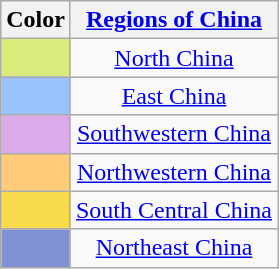<table class="wikitable" style="width:auto; text-align:center;">
<tr>
<th>Color</th>
<th><a href='#'>Regions of China</a></th>
</tr>
<tr>
<td style="background-color: #daea7b; width:20px;"></td>
<td><a href='#'>North China</a></td>
</tr>
<tr>
<td style="background-color: #99c1fb; width:20px;"></td>
<td><a href='#'>East China</a></td>
</tr>
<tr>
<td style="background-color: #dca9e9; width:20px;"></td>
<td><a href='#'>Southwestern China</a></td>
</tr>
<tr>
<td style="background-color: #ffcb78; width:20px;"></td>
<td><a href='#'>Northwestern China</a></td>
</tr>
<tr>
<td style="background-color: #fadb4c; width:20px;"></td>
<td><a href='#'>South Central China</a></td>
</tr>
<tr>
<td style="background-color: #8092d4; width:20px;"></td>
<td><a href='#'>Northeast China</a></td>
</tr>
</table>
